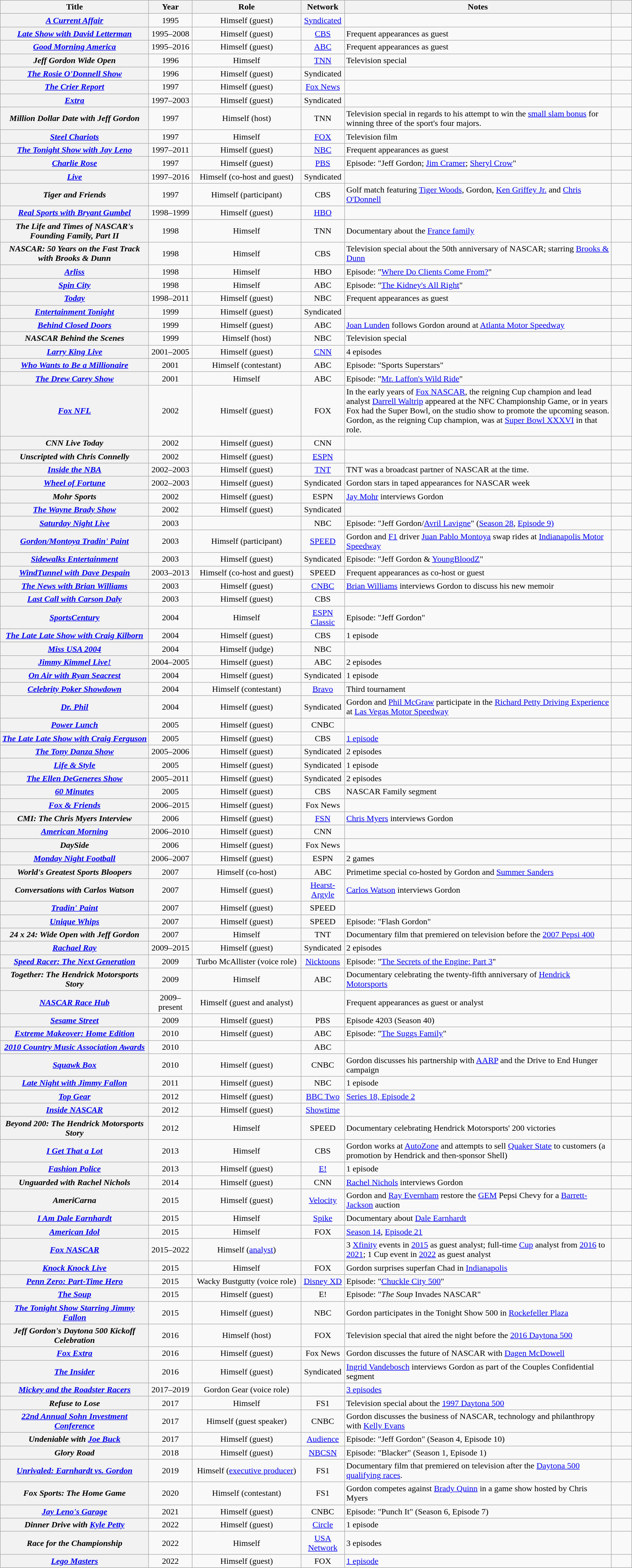<table class="wikitable sortable plainrowheaders" style="text-align:center;">
<tr>
<th scope="col" style="width:275px;">Title</th>
<th scope="col" style="width:75px;">Year</th>
<th scope="col" style="width:200px;">Role</th>
<th scope="col" style="width:75px;">Network</th>
<th scope="col" style="width:500px;" class="unsortable">Notes</th>
<th scope="col" style="width: 2em;" class="unsortable"></th>
</tr>
<tr>
<th scope=row><em><a href='#'>A Current Affair</a></em></th>
<td>1995</td>
<td>Himself (guest)</td>
<td><a href='#'>Syndicated</a></td>
<td style="text-align:left;"></td>
<td></td>
</tr>
<tr>
<th scope=row><em><a href='#'>Late Show with David Letterman</a></em></th>
<td>1995–2008</td>
<td>Himself (guest)</td>
<td><a href='#'>CBS</a></td>
<td style="text-align:left;">Frequent appearances as guest</td>
<td></td>
</tr>
<tr>
<th scope=row><em><a href='#'>Good Morning America</a></em></th>
<td>1995–2016</td>
<td>Himself (guest)</td>
<td><a href='#'>ABC</a></td>
<td style="text-align:left;">Frequent appearances as guest</td>
<td></td>
</tr>
<tr>
<th scope=row><em>Jeff Gordon Wide Open</em></th>
<td>1996</td>
<td>Himself</td>
<td><a href='#'>TNN</a></td>
<td style="text-align:left;">Television special</td>
<td></td>
</tr>
<tr>
<th scope=row><em><a href='#'>The Rosie O'Donnell Show</a></em></th>
<td>1996</td>
<td>Himself (guest)</td>
<td>Syndicated</td>
<td style="text-align:left;"></td>
<td></td>
</tr>
<tr>
<th scope=row><em><a href='#'>The Crier Report</a></em></th>
<td>1997</td>
<td>Himself (guest)</td>
<td><a href='#'>Fox News</a></td>
<td style="text-align:left;"></td>
<td></td>
</tr>
<tr>
<th scope=row><em><a href='#'>Extra</a></em></th>
<td>1997–2003</td>
<td>Himself (guest)</td>
<td>Syndicated</td>
<td style="text-align:left;"></td>
<td></td>
</tr>
<tr>
<th scope=row><em>Million Dollar Date with Jeff Gordon</em></th>
<td>1997</td>
<td>Himself (host)</td>
<td>TNN</td>
<td style="text-align:left;">Television special in regards to his attempt to win the <a href='#'>small slam bonus</a> for winning three of the sport's four majors.</td>
<td></td>
</tr>
<tr>
<th scope=row><em><a href='#'>Steel Chariots</a></em></th>
<td>1997</td>
<td>Himself</td>
<td><a href='#'>FOX</a></td>
<td style="text-align:left;">Television film</td>
<td></td>
</tr>
<tr>
<th scope=row><em><a href='#'>The Tonight Show with Jay Leno</a></em></th>
<td>1997–2011</td>
<td>Himself (guest)</td>
<td><a href='#'>NBC</a></td>
<td style="text-align:left;">Frequent appearances as guest</td>
<td></td>
</tr>
<tr>
<th scope=row><em><a href='#'>Charlie Rose</a></em></th>
<td>1997</td>
<td>Himself (guest)</td>
<td><a href='#'>PBS</a></td>
<td style="text-align:left;">Episode: "Jeff Gordon; <a href='#'>Jim Cramer</a>; <a href='#'>Sheryl Crow</a>"</td>
<td></td>
</tr>
<tr>
<th scope=row><em><a href='#'>Live</a></em></th>
<td>1997–2016</td>
<td>Himself (co-host and guest)</td>
<td>Syndicated</td>
<td style="text-align:left;"></td>
<td></td>
</tr>
<tr>
<th scope=row><em>Tiger and Friends</em></th>
<td>1997</td>
<td>Himself (participant)</td>
<td>CBS</td>
<td style="text-align:left;">Golf match featuring <a href='#'>Tiger Woods</a>, Gordon, <a href='#'>Ken Griffey Jr.</a> and <a href='#'>Chris O'Donnell</a></td>
<td></td>
</tr>
<tr>
<th scope=row><em><a href='#'>Real Sports with Bryant Gumbel</a></em></th>
<td>1998–1999</td>
<td>Himself (guest)</td>
<td><a href='#'>HBO</a></td>
<td style="text-align:left;"></td>
<td></td>
</tr>
<tr>
<th scope=row><em>The Life and Times of NASCAR's Founding Family, Part II</em></th>
<td>1998</td>
<td>Himself</td>
<td>TNN</td>
<td style="text-align:left;">Documentary about the <a href='#'>France family</a></td>
<td></td>
</tr>
<tr>
<th scope=row><em>NASCAR: 50 Years on the Fast Track with Brooks & Dunn</em></th>
<td>1998</td>
<td>Himself</td>
<td>CBS</td>
<td style="text-align:left;">Television special about the 50th anniversary of NASCAR; starring <a href='#'>Brooks & Dunn</a></td>
<td></td>
</tr>
<tr>
<th scope=row><em><a href='#'>Arliss</a></em></th>
<td>1998</td>
<td>Himself</td>
<td>HBO</td>
<td style="text-align:left;">Episode: "<a href='#'>Where Do Clients Come From?</a>"</td>
<td></td>
</tr>
<tr>
<th scope=row><em><a href='#'>Spin City</a></em></th>
<td>1998</td>
<td>Himself</td>
<td>ABC</td>
<td style="text-align:left;">Episode: "<a href='#'>The Kidney's All Right</a>"</td>
<td></td>
</tr>
<tr>
<th scope=row><em><a href='#'>Today</a></em></th>
<td>1998–2011</td>
<td>Himself (guest)</td>
<td>NBC</td>
<td style="text-align:left;">Frequent appearances as guest</td>
<td></td>
</tr>
<tr>
<th scope=row><em><a href='#'>Entertainment Tonight</a></em></th>
<td>1999</td>
<td>Himself (guest)</td>
<td>Syndicated</td>
<td style="text-align:left;"></td>
<td></td>
</tr>
<tr>
<th scope=row><em><a href='#'>Behind Closed Doors</a></em></th>
<td>1999</td>
<td>Himself (guest)</td>
<td>ABC</td>
<td style="text-align:left;"><a href='#'>Joan Lunden</a> follows Gordon around at <a href='#'>Atlanta Motor Speedway</a></td>
<td></td>
</tr>
<tr>
<th scope=row><em>NASCAR Behind the Scenes</em></th>
<td>1999</td>
<td>Himself (host)</td>
<td>NBC</td>
<td style="text-align:left;">Television special</td>
<td></td>
</tr>
<tr>
<th scope=row><em><a href='#'>Larry King Live</a></em></th>
<td>2001–2005</td>
<td>Himself (guest)</td>
<td><a href='#'>CNN</a></td>
<td style="text-align:left;">4 episodes</td>
<td></td>
</tr>
<tr>
<th scope=row><em><a href='#'>Who Wants to Be a Millionaire</a></em></th>
<td>2001</td>
<td>Himself (contestant)</td>
<td>ABC</td>
<td style="text-align:left;">Episode: "Sports Superstars"</td>
<td></td>
</tr>
<tr>
<th scope=row><em><a href='#'>The Drew Carey Show</a></em></th>
<td>2001</td>
<td>Himself</td>
<td>ABC</td>
<td style="text-align:left;">Episode: "<a href='#'>Mr. Laffon's Wild Ride</a>"</td>
<td></td>
</tr>
<tr>
<th scope=row><em><a href='#'>Fox NFL</a></em></th>
<td>2002</td>
<td>Himself (guest)</td>
<td>FOX</td>
<td style="text-align:left;">In the early years of <a href='#'>Fox NASCAR</a>, the reigning Cup champion and lead analyst <a href='#'>Darrell Waltrip</a> appeared at the NFC Championship Game, or in years Fox had the Super Bowl, on the studio show to promote the upcoming season.  Gordon, as the reigning Cup champion, was at <a href='#'>Super Bowl XXXVI</a> in that role.</td>
<td></td>
</tr>
<tr>
<th scope=row><em>CNN Live Today</em></th>
<td>2002</td>
<td>Himself (guest)</td>
<td>CNN</td>
<td style="text-align:left;"></td>
<td></td>
</tr>
<tr>
<th scope=row><em>Unscripted with Chris Connelly</em></th>
<td>2002</td>
<td>Himself (guest)</td>
<td><a href='#'>ESPN</a></td>
<td style="text-align:left;"></td>
<td></td>
</tr>
<tr>
<th scope=row><em><a href='#'>Inside the NBA</a></em></th>
<td>2002–2003</td>
<td>Himself (guest)</td>
<td><a href='#'>TNT</a></td>
<td style="text-align:left;">TNT was a broadcast partner of NASCAR at the time.</td>
<td></td>
</tr>
<tr>
<th scope=row><em><a href='#'>Wheel of Fortune</a></em></th>
<td>2002–2003</td>
<td>Himself (guest)</td>
<td>Syndicated</td>
<td style="text-align:left;">Gordon stars in taped appearances for NASCAR week</td>
<td></td>
</tr>
<tr>
<th scope=row><em>Mohr Sports</em></th>
<td>2002</td>
<td>Himself (guest)</td>
<td>ESPN</td>
<td style="text-align:left;"><a href='#'>Jay Mohr</a> interviews Gordon</td>
<td></td>
</tr>
<tr>
<th scope=row><em><a href='#'>The Wayne Brady Show</a></em></th>
<td>2002</td>
<td>Himself (guest)</td>
<td>Syndicated</td>
<td style="text-align:left;"></td>
<td></td>
</tr>
<tr>
<th scope=row><em><a href='#'>Saturday Night Live</a></em></th>
<td>2003</td>
<td></td>
<td>NBC</td>
<td style="text-align:left;">Episode: "Jeff Gordon/<a href='#'>Avril Lavigne</a>" (<a href='#'>Season 28</a>, <a href='#'>Episode 9)</a></td>
<td></td>
</tr>
<tr>
<th scope=row><em><a href='#'>Gordon/Montoya Tradin' Paint</a></em></th>
<td>2003</td>
<td>Himself (participant)</td>
<td><a href='#'>SPEED</a></td>
<td style="text-align:left;">Gordon and <a href='#'>F1</a> driver <a href='#'>Juan Pablo Montoya</a> swap rides at <a href='#'>Indianapolis Motor Speedway</a></td>
<td></td>
</tr>
<tr>
<th scope=row><em><a href='#'>Sidewalks Entertainment</a></em></th>
<td>2003</td>
<td>Himself (guest)</td>
<td>Syndicated</td>
<td style="text-align:left;">Episode: "Jeff Gordon & <a href='#'>YoungBloodZ</a>"</td>
<td></td>
</tr>
<tr>
<th scope=row><em><a href='#'>WindTunnel with Dave Despain</a></em></th>
<td>2003–2013</td>
<td>Himself (co-host and guest)</td>
<td>SPEED</td>
<td style="text-align:left;">Frequent appearances as co-host or guest</td>
<td></td>
</tr>
<tr>
<th scope=row><em><a href='#'>The News with Brian Williams</a></em></th>
<td>2003</td>
<td>Himself (guest)</td>
<td><a href='#'>CNBC</a></td>
<td style="text-align:left;"><a href='#'>Brian Williams</a> interviews Gordon to discuss his new memoir</td>
<td></td>
</tr>
<tr>
<th scope=row><em><a href='#'>Last Call with Carson Daly</a></em></th>
<td>2003</td>
<td>Himself (guest)</td>
<td>CBS</td>
<td style="text-align:left;"></td>
<td></td>
</tr>
<tr>
<th scope=row><em><a href='#'>SportsCentury</a></em></th>
<td>2004</td>
<td>Himself</td>
<td><a href='#'>ESPN Classic</a></td>
<td style="text-align:left;">Episode: "Jeff Gordon"</td>
<td></td>
</tr>
<tr>
<th scope=row><em><a href='#'>The Late Late Show with Craig Kilborn</a></em></th>
<td>2004</td>
<td>Himself (guest)</td>
<td>CBS</td>
<td style="text-align:left;">1 episode</td>
<td></td>
</tr>
<tr>
<th scope=row><em><a href='#'>Miss USA 2004</a></em></th>
<td>2004</td>
<td>Himself (judge)</td>
<td>NBC</td>
<td style="text-align:left;"></td>
<td></td>
</tr>
<tr>
<th scope=row><em><a href='#'>Jimmy Kimmel Live!</a></em></th>
<td>2004–2005</td>
<td>Himself (guest)</td>
<td>ABC</td>
<td style="text-align:left;">2 episodes</td>
<td></td>
</tr>
<tr>
<th scope=row><em><a href='#'>On Air with Ryan Seacrest</a></em></th>
<td>2004</td>
<td>Himself (guest)</td>
<td>Syndicated</td>
<td style="text-align:left;">1 episode</td>
<td></td>
</tr>
<tr>
<th scope=row><em><a href='#'>Celebrity Poker Showdown</a></em></th>
<td>2004</td>
<td>Himself (contestant)</td>
<td><a href='#'>Bravo</a></td>
<td style="text-align:left;">Third tournament</td>
<td></td>
</tr>
<tr>
<th scope=row><em><a href='#'>Dr. Phil</a></em></th>
<td>2004</td>
<td>Himself (guest)</td>
<td>Syndicated</td>
<td style="text-align:left;">Gordon and <a href='#'>Phil McGraw</a> participate in the <a href='#'>Richard Petty Driving Experience</a> at <a href='#'>Las Vegas Motor Speedway</a></td>
<td></td>
</tr>
<tr>
<th scope=row><em><a href='#'>Power Lunch</a></em></th>
<td>2005</td>
<td>Himself (guest)</td>
<td>CNBC</td>
<td style="text-align:left;"></td>
<td></td>
</tr>
<tr>
<th scope=row><em><a href='#'>The Late Late Show with Craig Ferguson</a></em></th>
<td>2005</td>
<td>Himself (guest)</td>
<td>CBS</td>
<td style="text-align:left;"><a href='#'>1 episode</a></td>
<td></td>
</tr>
<tr>
<th scope=row><em><a href='#'>The Tony Danza Show</a></em></th>
<td>2005–2006</td>
<td>Himself (guest)</td>
<td>Syndicated</td>
<td style="text-align:left;">2 episodes</td>
<td></td>
</tr>
<tr>
<th scope=row><em><a href='#'>Life & Style</a></em></th>
<td>2005</td>
<td>Himself (guest)</td>
<td>Syndicated</td>
<td style="text-align:left;">1 episode</td>
<td></td>
</tr>
<tr>
<th scope=row><em><a href='#'>The Ellen DeGeneres Show</a></em></th>
<td>2005–2011</td>
<td>Himself (guest)</td>
<td>Syndicated</td>
<td style="text-align:left;">2 episodes</td>
<td></td>
</tr>
<tr>
<th scope=row><em><a href='#'>60 Minutes</a></em></th>
<td>2005</td>
<td>Himself (guest)</td>
<td>CBS</td>
<td style="text-align:left;">NASCAR Family segment</td>
<td></td>
</tr>
<tr>
<th scope=row><em><a href='#'>Fox & Friends</a></em></th>
<td>2006–2015</td>
<td>Himself (guest)</td>
<td>Fox News</td>
<td style="text-align:left;"></td>
<td></td>
</tr>
<tr>
<th scope=row><em>CMI: The Chris Myers Interview</em></th>
<td>2006</td>
<td>Himself (guest)</td>
<td><a href='#'>FSN</a></td>
<td style="text-align:left;"><a href='#'>Chris Myers</a> interviews Gordon</td>
<td></td>
</tr>
<tr>
<th scope=row><em><a href='#'>American Morning</a></em></th>
<td>2006–2010</td>
<td>Himself (guest)</td>
<td>CNN</td>
<td style="text-align:left;"></td>
<td></td>
</tr>
<tr>
<th scope=row><em>DaySide</em></th>
<td>2006</td>
<td>Himself (guest)</td>
<td>Fox News</td>
<td style="text-align:left;"></td>
<td></td>
</tr>
<tr>
<th scope=row><em><a href='#'>Monday Night Football</a></em></th>
<td>2006–2007</td>
<td>Himself (guest)</td>
<td>ESPN</td>
<td style="text-align:left;">2 games</td>
<td></td>
</tr>
<tr>
<th scope=row><em>World's Greatest Sports Bloopers</em></th>
<td>2007</td>
<td>Himself (co-host)</td>
<td>ABC</td>
<td style="text-align:left;">Primetime special co-hosted by Gordon and <a href='#'>Summer Sanders</a></td>
<td></td>
</tr>
<tr>
<th scope=row><em>Conversations with Carlos Watson</em></th>
<td>2007</td>
<td>Himself (guest)</td>
<td><a href='#'>Hearst-Argyle</a></td>
<td style="text-align:left;"><a href='#'>Carlos Watson</a> interviews Gordon</td>
<td></td>
</tr>
<tr>
<th scope=row><em><a href='#'>Tradin' Paint</a></em></th>
<td>2007</td>
<td>Himself (guest)</td>
<td>SPEED</td>
<td style="text-align:left;"></td>
<td></td>
</tr>
<tr>
<th scope=row><em><a href='#'>Unique Whips</a></em></th>
<td>2007</td>
<td>Himself (guest)</td>
<td>SPEED</td>
<td style="text-align:left;">Episode: "Flash Gordon"</td>
<td></td>
</tr>
<tr>
<th scope=row><em>24 x 24: Wide Open with Jeff Gordon</em></th>
<td>2007</td>
<td>Himself</td>
<td>TNT</td>
<td style="text-align:left;">Documentary film that premiered on television before the <a href='#'>2007 Pepsi 400</a></td>
<td></td>
</tr>
<tr>
<th scope=row><em><a href='#'>Rachael Ray</a></em></th>
<td>2009–2015</td>
<td>Himself (guest)</td>
<td>Syndicated</td>
<td style="text-align:left;">2 episodes</td>
<td></td>
</tr>
<tr>
<th scope=row><em><a href='#'>Speed Racer: The Next Generation</a></em></th>
<td>2009</td>
<td>Turbo McAllister (voice role)</td>
<td><a href='#'>Nicktoons</a></td>
<td style="text-align:left;">Episode: "<a href='#'>The Secrets of the Engine: Part 3</a>"</td>
<td></td>
</tr>
<tr>
<th scope=row><em>Together: The Hendrick Motorsports Story</em></th>
<td>2009</td>
<td>Himself</td>
<td>ABC</td>
<td style="text-align:left;">Documentary celebrating the twenty-fifth anniversary of <a href='#'>Hendrick Motorsports</a></td>
<td></td>
</tr>
<tr>
<th scope=row><em><a href='#'>NASCAR Race Hub</a></em></th>
<td>2009–present</td>
<td>Himself (guest and analyst)</td>
<td></td>
<td style="text-align:left;">Frequent appearances as guest or analyst</td>
<td></td>
</tr>
<tr>
<th scope=row><em><a href='#'>Sesame Street</a></em></th>
<td>2009</td>
<td>Himself (guest)</td>
<td>PBS</td>
<td style="text-align:left;">Episode 4203 (Season 40)</td>
<td></td>
</tr>
<tr>
<th scope=row><em><a href='#'>Extreme Makeover: Home Edition</a></em></th>
<td>2010</td>
<td>Himself (guest)</td>
<td>ABC</td>
<td style="text-align:left;">Episode: "<a href='#'>The Suggs Family</a>"</td>
<td></td>
</tr>
<tr>
<th scope=row><em><a href='#'>2010 Country Music Association Awards</a></em></th>
<td>2010</td>
<td></td>
<td>ABC</td>
<td style="text-align:left;"></td>
<td></td>
</tr>
<tr>
<th scope=row><em><a href='#'>Squawk Box</a></em></th>
<td>2010</td>
<td>Himself (guest)</td>
<td>CNBC</td>
<td style="text-align:left;">Gordon discusses his partnership with <a href='#'>AARP</a> and the Drive to End Hunger campaign</td>
<td></td>
</tr>
<tr>
<th scope=row><em><a href='#'>Late Night with Jimmy Fallon</a></em></th>
<td>2011</td>
<td>Himself (guest)</td>
<td>NBC</td>
<td style="text-align:left;">1 episode</td>
<td></td>
</tr>
<tr>
<th scope=row><em><a href='#'>Top Gear</a></em></th>
<td>2012</td>
<td>Himself (guest)</td>
<td><a href='#'>BBC Two</a></td>
<td style="text-align:left;"><a href='#'>Series 18, Episode 2</a></td>
<td></td>
</tr>
<tr>
<th scope=row><em><a href='#'>Inside NASCAR</a></em></th>
<td>2012</td>
<td>Himself (guest)</td>
<td><a href='#'>Showtime</a></td>
<td style="text-align:left;"></td>
<td></td>
</tr>
<tr>
<th scope=row><em>Beyond 200: The Hendrick Motorsports Story</em></th>
<td>2012</td>
<td>Himself</td>
<td>SPEED</td>
<td style="text-align:left;">Documentary celebrating Hendrick Motorsports' 200 victories</td>
<td></td>
</tr>
<tr>
<th scope=row><em><a href='#'>I Get That a Lot</a></em></th>
<td>2013</td>
<td>Himself</td>
<td>CBS</td>
<td style="text-align:left;">Gordon works at <a href='#'>AutoZone</a> and attempts to sell <a href='#'>Quaker State</a> to customers (a promotion by Hendrick and then-sponsor Shell)</td>
<td></td>
</tr>
<tr>
<th scope=row><em><a href='#'>Fashion Police</a></em></th>
<td>2013</td>
<td>Himself (guest)</td>
<td><a href='#'>E!</a></td>
<td style="text-align:left;">1 episode</td>
<td></td>
</tr>
<tr>
<th scope=row><em>Unguarded with Rachel Nichols</em></th>
<td>2014</td>
<td>Himself (guest)</td>
<td>CNN</td>
<td style="text-align:left;"><a href='#'>Rachel Nichols</a> interviews Gordon</td>
<td></td>
</tr>
<tr>
<th scope=row><em>AmeriCarna</em></th>
<td>2015</td>
<td>Himself (guest)</td>
<td><a href='#'>Velocity</a></td>
<td style="text-align:left;">Gordon and <a href='#'>Ray Evernham</a> restore the <a href='#'>GEM</a> Pepsi Chevy for a <a href='#'>Barrett-Jackson</a> auction</td>
<td></td>
</tr>
<tr>
<th scope=row><em><a href='#'>I Am Dale Earnhardt</a></em></th>
<td>2015</td>
<td>Himself</td>
<td><a href='#'>Spike</a></td>
<td style="text-align:left;">Documentary about <a href='#'>Dale Earnhardt</a></td>
<td></td>
</tr>
<tr>
<th scope=row><em><a href='#'>American Idol</a></em></th>
<td>2015</td>
<td>Himself</td>
<td>FOX</td>
<td style="text-align:left;"><a href='#'>Season 14</a>, <a href='#'>Episode 21</a></td>
<td></td>
</tr>
<tr>
<th scope=row><em><a href='#'>Fox NASCAR</a></em></th>
<td>2015–2022</td>
<td>Himself (<a href='#'>analyst</a>)</td>
<td></td>
<td style="text-align:left;">3 <a href='#'>Xfinity</a> events in <a href='#'>2015</a> as guest analyst; full-time <a href='#'>Cup</a> analyst from <a href='#'>2016</a> to <a href='#'>2021</a>; 1 Cup event in <a href='#'>2022</a> as guest analyst</td>
<td></td>
</tr>
<tr>
<th scope=row><em><a href='#'>Knock Knock Live</a></em></th>
<td>2015</td>
<td>Himself</td>
<td>FOX</td>
<td style="text-align:left;">Gordon surprises superfan Chad in <a href='#'>Indianapolis</a></td>
<td></td>
</tr>
<tr>
<th scope=row><em><a href='#'>Penn Zero: Part-Time Hero</a></em></th>
<td>2015</td>
<td>Wacky Bustgutty (voice role)</td>
<td><a href='#'>Disney XD</a></td>
<td style="text-align:left;">Episode: "<a href='#'>Chuckle City 500</a>"</td>
<td></td>
</tr>
<tr>
<th scope=row><em><a href='#'>The Soup</a></em></th>
<td>2015</td>
<td>Himself (guest)</td>
<td>E!</td>
<td style="text-align:left;">Episode: "<em>The Soup</em> Invades NASCAR"</td>
<td></td>
</tr>
<tr>
<th scope=row><em><a href='#'>The Tonight Show Starring Jimmy Fallon</a></em></th>
<td>2015</td>
<td>Himself (guest)</td>
<td>NBC</td>
<td style="text-align:left;">Gordon participates in the Tonight Show 500 in <a href='#'>Rockefeller Plaza</a></td>
<td></td>
</tr>
<tr>
<th scope=row><em>Jeff Gordon's Daytona 500 Kickoff Celebration</em></th>
<td>2016</td>
<td>Himself (host)</td>
<td>FOX</td>
<td style="text-align:left;">Television special that aired the night before the <a href='#'>2016 Daytona 500</a></td>
<td></td>
</tr>
<tr>
<th scope=row><em><a href='#'>Fox Extra</a></em></th>
<td>2016</td>
<td>Himself (guest)</td>
<td>Fox News</td>
<td style="text-align:left;">Gordon discusses the future of NASCAR with <a href='#'>Dagen McDowell</a></td>
<td></td>
</tr>
<tr>
<th scope=row><em><a href='#'>The Insider</a></em></th>
<td>2016</td>
<td>Himself (guest)</td>
<td>Syndicated</td>
<td style="text-align:left;"><a href='#'>Ingrid Vandebosch</a> interviews Gordon as part of the Couples Confidential segment</td>
<td></td>
</tr>
<tr>
<th scope=row><em><a href='#'>Mickey and the Roadster Racers</a></em></th>
<td>2017–2019</td>
<td>Gordon Gear (voice role)</td>
<td></td>
<td style="text-align:left;"><a href='#'>3 episodes</a></td>
<td></td>
</tr>
<tr>
<th scope=row><em>Refuse to Lose</em></th>
<td>2017</td>
<td>Himself</td>
<td>FS1</td>
<td style="text-align:left;">Television special about the <a href='#'>1997 Daytona 500</a></td>
<td></td>
</tr>
<tr>
<th scope=row><em><a href='#'>22nd Annual Sohn Investment Conference</a></em></th>
<td>2017</td>
<td>Himself (guest speaker)</td>
<td>CNBC</td>
<td style="text-align:left;">Gordon discusses the business of NASCAR, technology and philanthropy with <a href='#'>Kelly Evans</a></td>
<td></td>
</tr>
<tr>
<th scope=row><em>Undeniable with <a href='#'>Joe Buck</a></em></th>
<td>2017</td>
<td>Himself (guest)</td>
<td><a href='#'>Audience</a></td>
<td style="text-align:left;">Episode: "Jeff Gordon" (Season 4, Episode 10)</td>
<td></td>
</tr>
<tr>
<th scope=row><em>Glory Road</em></th>
<td>2018</td>
<td>Himself (guest)</td>
<td><a href='#'>NBCSN</a></td>
<td style="text-align:left;">Episode: "Blacker" (Season 1, Episode 1)</td>
<td></td>
</tr>
<tr>
<th scope=row><em><a href='#'>Unrivaled: Earnhardt vs. Gordon</a></em></th>
<td>2019</td>
<td>Himself (<a href='#'>executive producer</a>)</td>
<td>FS1</td>
<td style="text-align:left;">Documentary film that premiered on television after the <a href='#'>Daytona 500 qualifying races</a>.</td>
<td></td>
</tr>
<tr>
<th scope=row><em>Fox Sports: The Home Game</em></th>
<td>2020</td>
<td>Himself (contestant)</td>
<td>FS1</td>
<td style="text-align:left;">Gordon competes against <a href='#'>Brady Quinn</a> in a game show hosted by Chris Myers</td>
<td></td>
</tr>
<tr>
<th scope=row><em><a href='#'>Jay Leno's Garage</a></em></th>
<td>2021</td>
<td>Himself (guest)</td>
<td>CNBC</td>
<td style="text-align:left;">Episode: "Punch It" (Season 6, Episode 7)</td>
<td></td>
</tr>
<tr>
<th scope=row><em>Dinner Drive with <a href='#'>Kyle Petty</a></em></th>
<td>2022</td>
<td>Himself (guest)</td>
<td><a href='#'>Circle</a></td>
<td style="text-align:left;">1 episode</td>
<td></td>
</tr>
<tr>
<th scope=row><em>Race for the Championship</em></th>
<td>2022</td>
<td>Himself</td>
<td><a href='#'>USA Network</a></td>
<td style="text-align:left;">3 episodes</td>
<td></td>
</tr>
<tr>
<th scope=row><em><a href='#'>Lego Masters</a></em></th>
<td>2022</td>
<td>Himself (guest)</td>
<td>FOX</td>
<td style="text-align:left;"><a href='#'>1 episode</a></td>
<td></td>
</tr>
</table>
